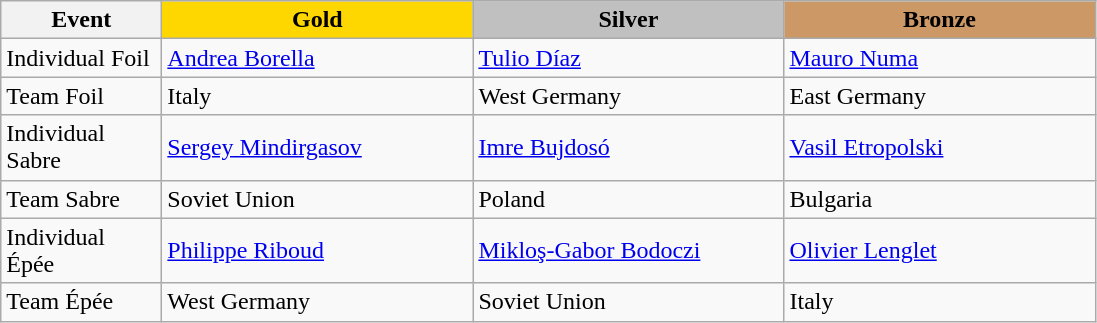<table class="wikitable">
<tr>
<th width="100">Event</th>
<th style="background-color:gold;" width="200"> Gold</th>
<th style="background-color:silver;" width="200"> Silver</th>
<th style="background-color:#CC9966;" width="200"> Bronze</th>
</tr>
<tr>
<td>Individual Foil</td>
<td> <a href='#'>Andrea Borella</a></td>
<td> <a href='#'>Tulio Díaz</a></td>
<td> <a href='#'>Mauro Numa</a></td>
</tr>
<tr>
<td>Team Foil</td>
<td> Italy</td>
<td> West Germany</td>
<td> East Germany</td>
</tr>
<tr>
<td>Individual Sabre</td>
<td> <a href='#'>Sergey Mindirgasov</a></td>
<td> <a href='#'>Imre Bujdosó</a></td>
<td> <a href='#'>Vasil Etropolski</a></td>
</tr>
<tr>
<td>Team Sabre</td>
<td> Soviet Union</td>
<td> Poland</td>
<td> Bulgaria</td>
</tr>
<tr>
<td>Individual Épée</td>
<td> <a href='#'>Philippe Riboud</a></td>
<td> <a href='#'>Mikloş-Gabor Bodoczi</a></td>
<td> <a href='#'>Olivier Lenglet</a></td>
</tr>
<tr>
<td>Team Épée</td>
<td> West Germany</td>
<td> Soviet Union</td>
<td> Italy</td>
</tr>
</table>
